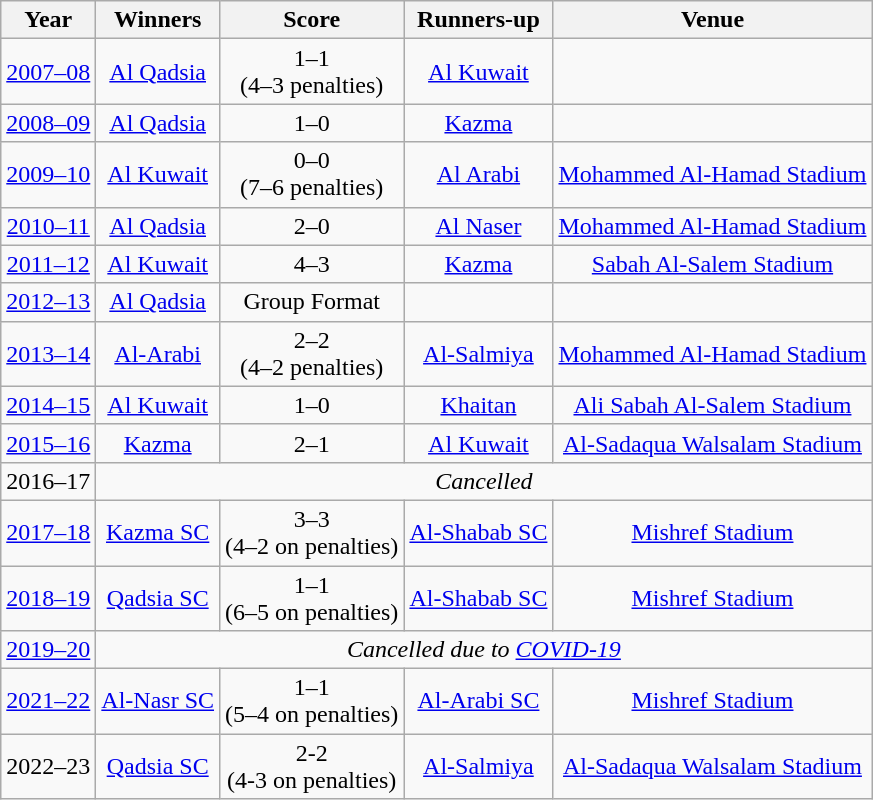<table class="wikitable" style="text-align: center;">
<tr>
<th>Year</th>
<th>Winners</th>
<th>Score</th>
<th>Runners-up</th>
<th>Venue</th>
</tr>
<tr>
<td><a href='#'>2007–08</a></td>
<td><a href='#'>Al Qadsia</a></td>
<td>1–1 <br> (4–3 penalties)</td>
<td><a href='#'>Al Kuwait</a></td>
<td></td>
</tr>
<tr>
<td><a href='#'>2008–09</a></td>
<td><a href='#'>Al Qadsia</a></td>
<td>1–0</td>
<td><a href='#'>Kazma</a></td>
<td></td>
</tr>
<tr>
<td><a href='#'>2009–10</a></td>
<td><a href='#'>Al Kuwait</a></td>
<td>0–0 <br> (7–6 penalties)</td>
<td><a href='#'>Al Arabi</a></td>
<td><a href='#'>Mohammed Al-Hamad Stadium</a></td>
</tr>
<tr>
<td><a href='#'>2010–11</a></td>
<td><a href='#'>Al Qadsia</a></td>
<td>2–0</td>
<td><a href='#'>Al Naser</a></td>
<td><a href='#'>Mohammed Al-Hamad Stadium</a></td>
</tr>
<tr>
<td><a href='#'>2011–12</a></td>
<td><a href='#'>Al Kuwait</a></td>
<td>4–3</td>
<td><a href='#'>Kazma</a></td>
<td><a href='#'>Sabah Al-Salem Stadium</a></td>
</tr>
<tr>
<td><a href='#'>2012–13</a></td>
<td><a href='#'>Al Qadsia</a></td>
<td>Group Format</td>
<td></td>
<td></td>
</tr>
<tr>
<td><a href='#'>2013–14</a></td>
<td><a href='#'>Al-Arabi</a></td>
<td>2–2 <br> (4–2 penalties)</td>
<td><a href='#'>Al-Salmiya</a></td>
<td><a href='#'>Mohammed Al-Hamad Stadium</a></td>
</tr>
<tr>
<td><a href='#'>2014–15</a></td>
<td><a href='#'>Al Kuwait</a></td>
<td>1–0</td>
<td><a href='#'>Khaitan</a></td>
<td><a href='#'>Ali Sabah Al-Salem Stadium</a></td>
</tr>
<tr>
<td><a href='#'>2015–16</a></td>
<td><a href='#'>Kazma</a></td>
<td>2–1</td>
<td><a href='#'>Al Kuwait</a></td>
<td><a href='#'>Al-Sadaqua Walsalam Stadium</a></td>
</tr>
<tr>
<td>2016–17</td>
<td colspan=4 align="center"><em>Cancelled</em></td>
</tr>
<tr>
<td><a href='#'>2017–18</a></td>
<td><a href='#'>Kazma SC</a></td>
<td>3–3 <br> (4–2 on penalties)</td>
<td><a href='#'>Al-Shabab SC</a></td>
<td><a href='#'>Mishref Stadium</a></td>
</tr>
<tr>
<td><a href='#'>2018–19</a></td>
<td><a href='#'>Qadsia SC</a></td>
<td>1–1 <br> (6–5 on penalties)</td>
<td><a href='#'>Al-Shabab SC</a></td>
<td><a href='#'>Mishref Stadium</a></td>
</tr>
<tr>
<td><a href='#'>2019–20</a></td>
<td colspan="4" align="center"><em>Cancelled due to <a href='#'>COVID-19</a></em></td>
</tr>
<tr>
<td><a href='#'>2021–22</a></td>
<td><a href='#'> Al-Nasr SC</a></td>
<td>1–1 <br> (5–4 on penalties)</td>
<td><a href='#'>Al-Arabi SC</a></td>
<td><a href='#'>Mishref Stadium</a></td>
</tr>
<tr>
<td>2022–23</td>
<td><a href='#'>Qadsia SC</a></td>
<td>2-2<br>(4-3 on penalties)</td>
<td><a href='#'>Al-Salmiya</a></td>
<td><a href='#'>Al-Sadaqua Walsalam Stadium</a></td>
</tr>
</table>
